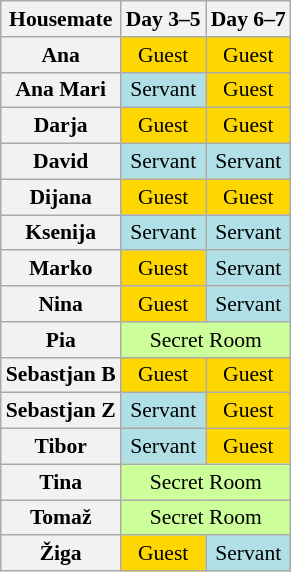<table class="wikitable sortable" style="text-align:center; font-size:90%; ">
<tr>
<th>Housemate</th>
<th>Day 3–5</th>
<th>Day 6–7</th>
</tr>
<tr>
<th>Ana</th>
<td style="background:gold">Guest</td>
<td style="background:gold">Guest</td>
</tr>
<tr>
<th>Ana Mari</th>
<td style="background:powderblue">Servant</td>
<td style="background:gold">Guest</td>
</tr>
<tr>
<th>Darja</th>
<td style="background:gold">Guest</td>
<td style="background:gold">Guest</td>
</tr>
<tr>
<th>David</th>
<td style="background:powderblue">Servant</td>
<td style="background:powderblue">Servant</td>
</tr>
<tr>
<th>Dijana</th>
<td style="background:gold">Guest</td>
<td style="background:gold">Guest</td>
</tr>
<tr>
<th>Ksenija</th>
<td style="background:powderblue">Servant</td>
<td style="background:powderblue">Servant</td>
</tr>
<tr>
<th>Marko</th>
<td style="background:gold">Guest</td>
<td style="background:powderblue">Servant</td>
</tr>
<tr>
<th>Nina</th>
<td style="background:gold">Guest</td>
<td style="background:powderblue">Servant</td>
</tr>
<tr>
<th>Pia</th>
<td colspan="2" style="background:#cf9;">Secret Room</td>
</tr>
<tr>
<th>Sebastjan B</th>
<td style="background:gold">Guest</td>
<td style="background:gold">Guest</td>
</tr>
<tr>
<th>Sebastjan Z</th>
<td style="background:powderblue">Servant</td>
<td style="background:gold">Guest</td>
</tr>
<tr>
<th>Tibor</th>
<td style="background:powderblue">Servant</td>
<td style="background:gold">Guest</td>
</tr>
<tr>
<th>Tina</th>
<td colspan="2" style="background:#cf9;">Secret Room</td>
</tr>
<tr>
<th>Tomaž</th>
<td colspan="2" style="background:#cf9;">Secret Room</td>
</tr>
<tr>
<th>Žiga</th>
<td style="background:gold">Guest</td>
<td style="background:powderblue">Servant</td>
</tr>
</table>
